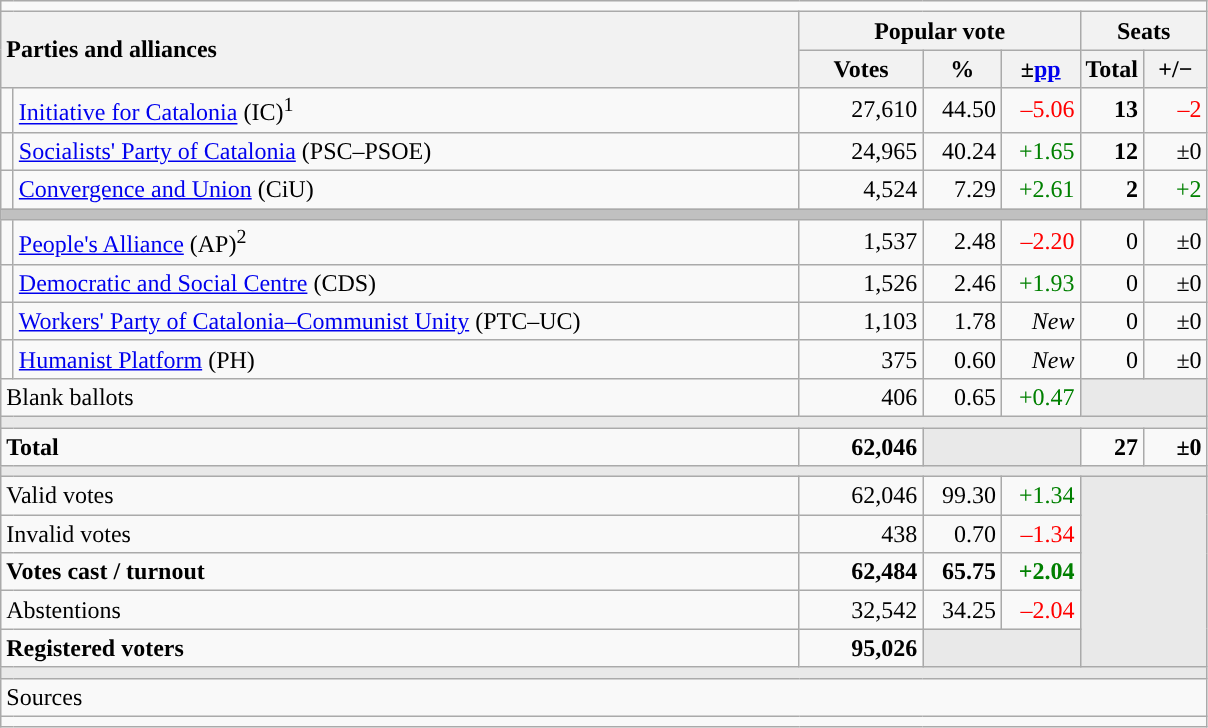<table class="wikitable" style="text-align:right;">
<tr>
<td colspan="7"></td>
</tr>
<tr>
<th style="text-align:left;" rowspan="2" colspan="2" width="525">Parties and alliances</th>
<th colspan="3">Popular vote</th>
<th colspan="2">Seats</th>
</tr>
<tr>
<th width="75">Votes</th>
<th width="45">%</th>
<th width="45">±<a href='#'>pp</a></th>
<th width="35">Total</th>
<th width="35">+/−</th>
</tr>
<tr>
<td width="1" style="color:inherit;background:"></td>
<td align="left"><a href='#'>Initiative for Catalonia</a> (IC)<sup>1</sup></td>
<td>27,610</td>
<td>44.50</td>
<td style="color:red;">–5.06</td>
<td><strong>13</strong></td>
<td style="color:red;">–2</td>
</tr>
<tr>
<td style="color:inherit;background:"></td>
<td align="left"><a href='#'>Socialists' Party of Catalonia</a> (PSC–PSOE)</td>
<td>24,965</td>
<td>40.24</td>
<td style="color:green;">+1.65</td>
<td><strong>12</strong></td>
<td>±0</td>
</tr>
<tr>
<td style="color:inherit;background:"></td>
<td align="left"><a href='#'>Convergence and Union</a> (CiU)</td>
<td>4,524</td>
<td>7.29</td>
<td style="color:green;">+2.61</td>
<td><strong>2</strong></td>
<td style="color:green;">+2</td>
</tr>
<tr>
<td colspan="7" style="color:inherit;background:#C0C0C0"></td>
</tr>
<tr>
<td style="color:inherit;background:"></td>
<td align="left"><a href='#'>People's Alliance</a> (AP)<sup>2</sup></td>
<td>1,537</td>
<td>2.48</td>
<td style="color:red;">–2.20</td>
<td>0</td>
<td>±0</td>
</tr>
<tr>
<td style="color:inherit;background:"></td>
<td align="left"><a href='#'>Democratic and Social Centre</a> (CDS)</td>
<td>1,526</td>
<td>2.46</td>
<td style="color:green;">+1.93</td>
<td>0</td>
<td>±0</td>
</tr>
<tr>
<td style="color:inherit;background:"></td>
<td align="left"><a href='#'>Workers' Party of Catalonia–Communist Unity</a> (PTC–UC)</td>
<td>1,103</td>
<td>1.78</td>
<td><em>New</em></td>
<td>0</td>
<td>±0</td>
</tr>
<tr>
<td style="color:inherit;background:"></td>
<td align="left"><a href='#'>Humanist Platform</a> (PH)</td>
<td>375</td>
<td>0.60</td>
<td><em>New</em></td>
<td>0</td>
<td>±0</td>
</tr>
<tr>
<td align="left" colspan="2">Blank ballots</td>
<td>406</td>
<td>0.65</td>
<td style="color:green;">+0.47</td>
<td style="color:inherit;background:#E9E9E9" colspan="2"></td>
</tr>
<tr>
<td colspan="7" style="color:inherit;background:#E9E9E9"></td>
</tr>
<tr style="font-weight:bold;">
<td align="left" colspan="2">Total</td>
<td>62,046</td>
<td bgcolor="#E9E9E9" colspan="2"></td>
<td>27</td>
<td>±0</td>
</tr>
<tr>
<td colspan="7" style="color:inherit;background:#E9E9E9"></td>
</tr>
<tr>
<td align="left" colspan="2">Valid votes</td>
<td>62,046</td>
<td>99.30</td>
<td style="color:green;">+1.34</td>
<td bgcolor="#E9E9E9" colspan="2" rowspan="5"></td>
</tr>
<tr>
<td align="left" colspan="2">Invalid votes</td>
<td>438</td>
<td>0.70</td>
<td style="color:red;">–1.34</td>
</tr>
<tr style="font-weight:bold;">
<td align="left" colspan="2">Votes cast / turnout</td>
<td>62,484</td>
<td>65.75</td>
<td style="color:green;">+2.04</td>
</tr>
<tr>
<td align="left" colspan="2">Abstentions</td>
<td>32,542</td>
<td>34.25</td>
<td style="color:red;">–2.04</td>
</tr>
<tr style="font-weight:bold;">
<td align="left" colspan="2">Registered voters</td>
<td>95,026</td>
<td bgcolor="#E9E9E9" colspan="2"></td>
</tr>
<tr>
<td colspan="7" style="color:inherit;background:#E9E9E9"></td>
</tr>
<tr>
<td align="left" colspan="7">Sources</td>
</tr>
<tr>
<td colspan="7" style="text-align:left; max-width:790px;"></td>
</tr>
</table>
